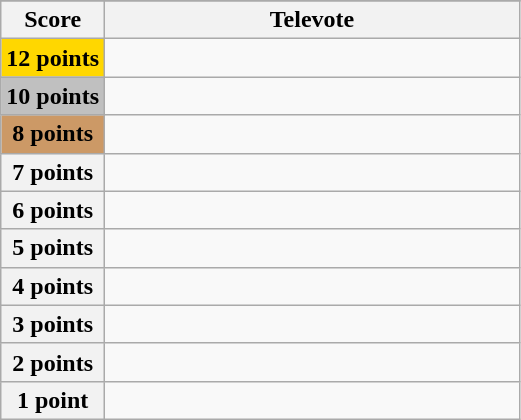<table class="wikitable">
<tr>
</tr>
<tr>
<th scope="col" width="20%">Score</th>
<th scope="col">Televote</th>
</tr>
<tr>
<th scope="row" style="background:gold">12 points</th>
<td></td>
</tr>
<tr>
<th scope="row" style="background:silver">10 points</th>
<td></td>
</tr>
<tr>
<th scope="row" style="background:#CC9966">8 points</th>
<td></td>
</tr>
<tr>
<th scope="row">7 points</th>
<td></td>
</tr>
<tr>
<th scope="row">6 points</th>
<td></td>
</tr>
<tr>
<th scope="row">5 points</th>
<td></td>
</tr>
<tr>
<th scope="row">4 points</th>
<td></td>
</tr>
<tr>
<th scope="row">3 points</th>
<td></td>
</tr>
<tr>
<th scope="row">2 points</th>
<td></td>
</tr>
<tr>
<th scope="row">1 point</th>
<td></td>
</tr>
</table>
